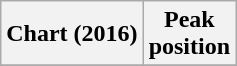<table class="wikitable sortable plainrowheaders" style="text-align:center">
<tr>
<th scope="col">Chart (2016)</th>
<th scope="col">Peak<br> position</th>
</tr>
<tr>
</tr>
</table>
